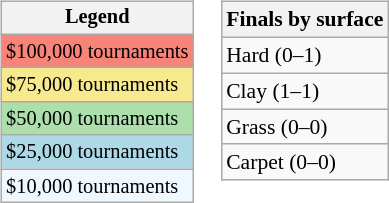<table>
<tr valign=top>
<td><br><table class="wikitable" style="font-size:85%">
<tr>
<th>Legend</th>
</tr>
<tr style="background:#f88379;">
<td>$100,000 tournaments</td>
</tr>
<tr style="background:#f7e98e;">
<td>$75,000 tournaments</td>
</tr>
<tr style="background:#addfad;">
<td>$50,000 tournaments</td>
</tr>
<tr style="background:lightblue;">
<td>$25,000 tournaments</td>
</tr>
<tr style="background:#f0f8ff;">
<td>$10,000 tournaments</td>
</tr>
</table>
</td>
<td><br><table class="wikitable" style="font-size:90%">
<tr>
<th>Finals by surface</th>
</tr>
<tr>
<td>Hard (0–1)</td>
</tr>
<tr>
<td>Clay (1–1)</td>
</tr>
<tr>
<td>Grass (0–0)</td>
</tr>
<tr>
<td>Carpet (0–0)</td>
</tr>
</table>
</td>
</tr>
</table>
